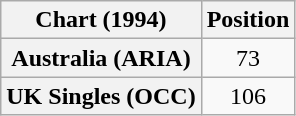<table class="wikitable plainrowheaders" style="text-align:center">
<tr>
<th>Chart (1994)</th>
<th>Position</th>
</tr>
<tr>
<th scope="row">Australia (ARIA)</th>
<td>73</td>
</tr>
<tr>
<th scope="row">UK Singles (OCC)</th>
<td>106</td>
</tr>
</table>
